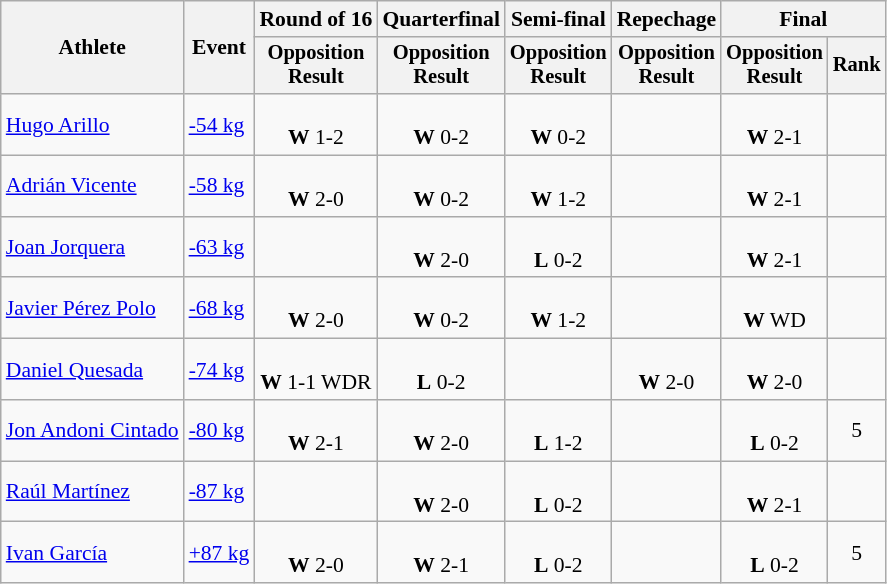<table class=wikitable style=font-size:90%;text-align:center>
<tr>
<th rowspan=2>Athlete</th>
<th rowspan=2>Event</th>
<th>Round of 16</th>
<th>Quarterfinal</th>
<th>Semi-final</th>
<th>Repechage</th>
<th colspan="2">Final</th>
</tr>
<tr style=font-size:95%>
<th>Opposition<br>Result</th>
<th>Opposition<br>Result</th>
<th>Opposition<br>Result</th>
<th>Opposition<br>Result</th>
<th>Opposition<br>Result</th>
<th>Rank</th>
</tr>
<tr>
<td align=left><a href='#'>Hugo Arillo</a></td>
<td align=left><a href='#'>-54 kg</a></td>
<td><br><strong>W</strong> 1-2</td>
<td><br><strong>W</strong> 0-2</td>
<td><br><strong>W</strong> 0-2</td>
<td></td>
<td><br><strong>W</strong> 2-1</td>
<td></td>
</tr>
<tr>
<td align=left><a href='#'>Adrián Vicente</a></td>
<td align=left><a href='#'>-58 kg</a></td>
<td><br><strong>W</strong> 2-0</td>
<td><br><strong>W</strong> 0-2</td>
<td><br><strong>W</strong> 1-2</td>
<td></td>
<td><br><strong>W</strong> 2-1</td>
<td></td>
</tr>
<tr>
<td align=left><a href='#'>Joan Jorquera</a></td>
<td align=left><a href='#'>-63 kg</a></td>
<td></td>
<td><br><strong>W</strong> 2-0</td>
<td><br><strong>L</strong> 0-2</td>
<td></td>
<td><br><strong>W</strong> 2-1</td>
<td></td>
</tr>
<tr>
<td align=left><a href='#'>Javier Pérez Polo</a></td>
<td align=left><a href='#'>-68 kg</a></td>
<td><br><strong>W</strong> 2-0</td>
<td><br><strong>W</strong> 0-2</td>
<td><br><strong>W</strong> 1-2</td>
<td></td>
<td><br><strong>W</strong> WD</td>
<td></td>
</tr>
<tr>
<td align=left><a href='#'>Daniel Quesada</a></td>
<td align=left><a href='#'>-74 kg</a></td>
<td><br><strong>W</strong> 1-1 WDR</td>
<td><br><strong>L</strong> 0-2</td>
<td></td>
<td><br><strong>W</strong> 2-0</td>
<td><br><strong>W</strong> 2-0</td>
<td></td>
</tr>
<tr>
<td align=left><a href='#'>Jon Andoni Cintado</a></td>
<td align=left><a href='#'>-80 kg</a></td>
<td><br><strong>W</strong> 2-1</td>
<td><br><strong>W</strong> 2-0</td>
<td><br><strong>L</strong> 1-2</td>
<td></td>
<td><br><strong>L</strong> 0-2</td>
<td>5</td>
</tr>
<tr>
<td align=left><a href='#'>Raúl Martínez</a></td>
<td align=left><a href='#'>-87 kg</a></td>
<td></td>
<td><br><strong>W</strong> 2-0</td>
<td><br><strong>L</strong> 0-2</td>
<td></td>
<td><br><strong>W</strong> 2-1</td>
<td></td>
</tr>
<tr>
<td align=left><a href='#'>Ivan García</a></td>
<td align=left><a href='#'>+87 kg</a></td>
<td><br><strong>W</strong> 2-0</td>
<td><br><strong>W</strong> 2-1</td>
<td><br><strong>L</strong> 0-2</td>
<td></td>
<td><br><strong>L</strong> 0-2</td>
<td>5</td>
</tr>
</table>
